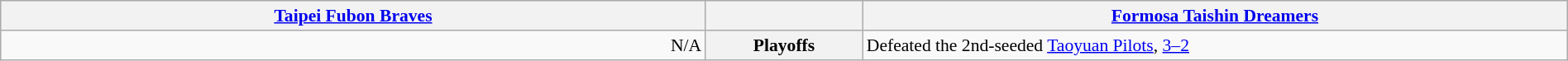<table style="width:100%; font-size:90%" class="wikitable">
<tr valign=top>
<th style="width:45%;"><a href='#'>Taipei Fubon Braves</a></th>
<th colspan="2"></th>
<th style="width:45%;"><a href='#'>Formosa Taishin Dreamers</a></th>
</tr>
<tr>
<td align=right>N/A</td>
<th colspan=2>Playoffs</th>
<td align=left>Defeated the 2nd-seeded <a href='#'>Taoyuan Pilots</a>, <a href='#'>3–2</a></td>
</tr>
</table>
